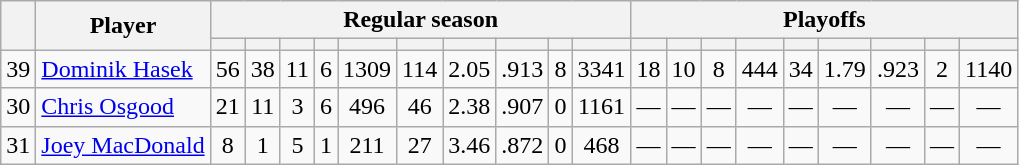<table class="wikitable plainrowheaders" style="text-align:center;">
<tr>
<th scope="col" rowspan="2"></th>
<th scope="col" rowspan="2">Player</th>
<th scope=colgroup colspan=10>Regular season</th>
<th scope=colgroup colspan=9>Playoffs</th>
</tr>
<tr>
<th scope="col"></th>
<th scope="col"></th>
<th scope="col"></th>
<th scope="col"></th>
<th scope="col"></th>
<th scope="col"></th>
<th scope="col"></th>
<th scope="col"></th>
<th scope="col"></th>
<th scope="col"></th>
<th scope="col"></th>
<th scope="col"></th>
<th scope="col"></th>
<th scope="col"></th>
<th scope="col"></th>
<th scope="col"></th>
<th scope="col"></th>
<th scope="col"></th>
<th scope="col"></th>
</tr>
<tr>
<td scope="row">39</td>
<td align="left"><a href='#'>Dominik Hasek</a></td>
<td>56</td>
<td>38</td>
<td>11</td>
<td>6</td>
<td>1309</td>
<td>114</td>
<td>2.05</td>
<td>.913</td>
<td>8</td>
<td>3341</td>
<td>18</td>
<td>10</td>
<td>8</td>
<td>444</td>
<td>34</td>
<td>1.79</td>
<td>.923</td>
<td>2</td>
<td>1140</td>
</tr>
<tr>
<td scope="row">30</td>
<td align="left"><a href='#'>Chris Osgood</a></td>
<td>21</td>
<td>11</td>
<td>3</td>
<td>6</td>
<td>496</td>
<td>46</td>
<td>2.38</td>
<td>.907</td>
<td>0</td>
<td>1161</td>
<td>—</td>
<td>—</td>
<td>—</td>
<td>—</td>
<td>—</td>
<td>—</td>
<td>—</td>
<td>—</td>
<td>—</td>
</tr>
<tr>
<td scope="row">31</td>
<td align="left"><a href='#'>Joey MacDonald</a></td>
<td>8</td>
<td>1</td>
<td>5</td>
<td>1</td>
<td>211</td>
<td>27</td>
<td>3.46</td>
<td>.872</td>
<td>0</td>
<td>468</td>
<td>—</td>
<td>—</td>
<td>—</td>
<td>—</td>
<td>—</td>
<td>—</td>
<td>—</td>
<td>—</td>
<td>—</td>
</tr>
</table>
